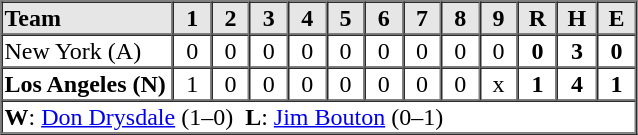<table border=1 cellspacing=0 width=425 style="margin-left:3em;">
<tr style="text-align:center; background-color:#e6e6e6;">
<th align=left width=125>Team</th>
<th width=25>1</th>
<th width=25>2</th>
<th width=25>3</th>
<th width=25>4</th>
<th width=25>5</th>
<th width=25>6</th>
<th width=25>7</th>
<th width=25>8</th>
<th width=25>9</th>
<th width=25>R</th>
<th width=25>H</th>
<th width=25>E</th>
</tr>
<tr style="text-align:center;">
<td align=left>New York (A)</td>
<td>0</td>
<td>0</td>
<td>0</td>
<td>0</td>
<td>0</td>
<td>0</td>
<td>0</td>
<td>0</td>
<td>0</td>
<td><strong>0</strong></td>
<td><strong>3</strong></td>
<td><strong>0</strong></td>
</tr>
<tr style="text-align:center;">
<td align=left><strong>Los Angeles (N)</strong></td>
<td>1</td>
<td>0</td>
<td>0</td>
<td>0</td>
<td>0</td>
<td>0</td>
<td>0</td>
<td>0</td>
<td>x</td>
<td><strong>1</strong></td>
<td><strong>4</strong></td>
<td><strong>1</strong></td>
</tr>
<tr style="text-align:left;">
<td colspan=13><strong>W</strong>: <a href='#'>Don Drysdale</a> (1–0)  <strong>L</strong>: <a href='#'>Jim Bouton</a> (0–1)</td>
</tr>
</table>
